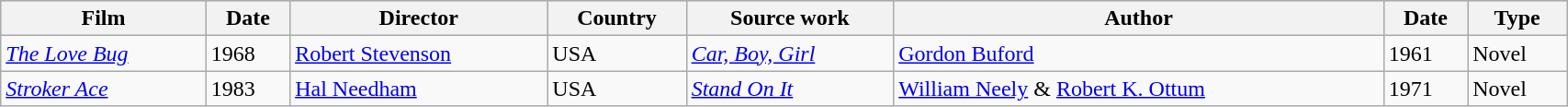<table class="wikitable" style=width:90%>
<tr style="background:#CCCCCC;">
<th>Film</th>
<th>Date</th>
<th>Director</th>
<th>Country</th>
<th>Source work</th>
<th>Author</th>
<th>Date</th>
<th>Type</th>
</tr>
<tr>
<td><em><a href='#'>The Love Bug</a></em></td>
<td>1968</td>
<td><a href='#'>Robert Stevenson</a></td>
<td>USA</td>
<td><em><a href='#'>Car, Boy, Girl</a></em></td>
<td><a href='#'>Gordon Buford</a></td>
<td>1961</td>
<td>Novel</td>
</tr>
<tr>
<td><em><a href='#'>Stroker Ace</a></em></td>
<td>1983</td>
<td><a href='#'>Hal Needham</a></td>
<td>USA</td>
<td><em><a href='#'>Stand On It</a></em></td>
<td><a href='#'>William Neely</a> & <a href='#'>Robert K. Ottum</a></td>
<td>1971</td>
<td>Novel</td>
</tr>
</table>
